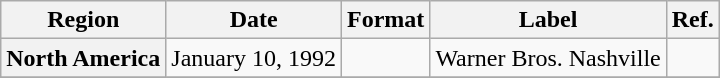<table class="wikitable plainrowheaders">
<tr>
<th scope="col">Region</th>
<th scope="col">Date</th>
<th scope="col">Format</th>
<th scope="col">Label</th>
<th scope="col">Ref.</th>
</tr>
<tr>
<th scope="row">North America</th>
<td>January 10, 1992</td>
<td></td>
<td>Warner Bros. Nashville</td>
<td></td>
</tr>
<tr>
</tr>
</table>
